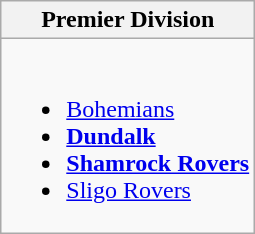<table class="wikitable">
<tr>
<th>Premier Division</th>
</tr>
<tr>
<td valign="top"><br><ul><li><a href='#'>Bohemians</a></li><li><strong><a href='#'>Dundalk</a></strong></li><li><strong><a href='#'>Shamrock Rovers</a></strong></li><li><a href='#'>Sligo Rovers</a></li></ul></td>
</tr>
</table>
